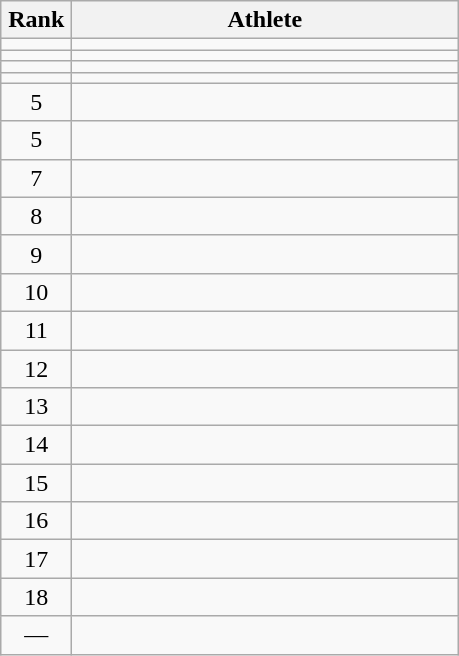<table class="wikitable" style="text-align: center;">
<tr>
<th width=40>Rank</th>
<th width=250>Athlete</th>
</tr>
<tr>
<td></td>
<td align="left"></td>
</tr>
<tr>
<td></td>
<td align="left"></td>
</tr>
<tr>
<td></td>
<td align="left"></td>
</tr>
<tr>
<td></td>
<td align="left"></td>
</tr>
<tr>
<td>5</td>
<td align="left"></td>
</tr>
<tr>
<td>5</td>
<td align="left"></td>
</tr>
<tr>
<td>7</td>
<td align="left"></td>
</tr>
<tr>
<td>8</td>
<td align="left"></td>
</tr>
<tr>
<td>9</td>
<td align="left"></td>
</tr>
<tr>
<td>10</td>
<td align="left"></td>
</tr>
<tr>
<td>11</td>
<td align="left"></td>
</tr>
<tr>
<td>12</td>
<td align="left"></td>
</tr>
<tr>
<td>13</td>
<td align="left"></td>
</tr>
<tr>
<td>14</td>
<td align="left"></td>
</tr>
<tr>
<td>15</td>
<td align="left"></td>
</tr>
<tr>
<td>16</td>
<td align="left"></td>
</tr>
<tr>
<td>17</td>
<td align="left"></td>
</tr>
<tr>
<td>18</td>
<td align="left"></td>
</tr>
<tr>
<td>—</td>
<td align="left"></td>
</tr>
</table>
